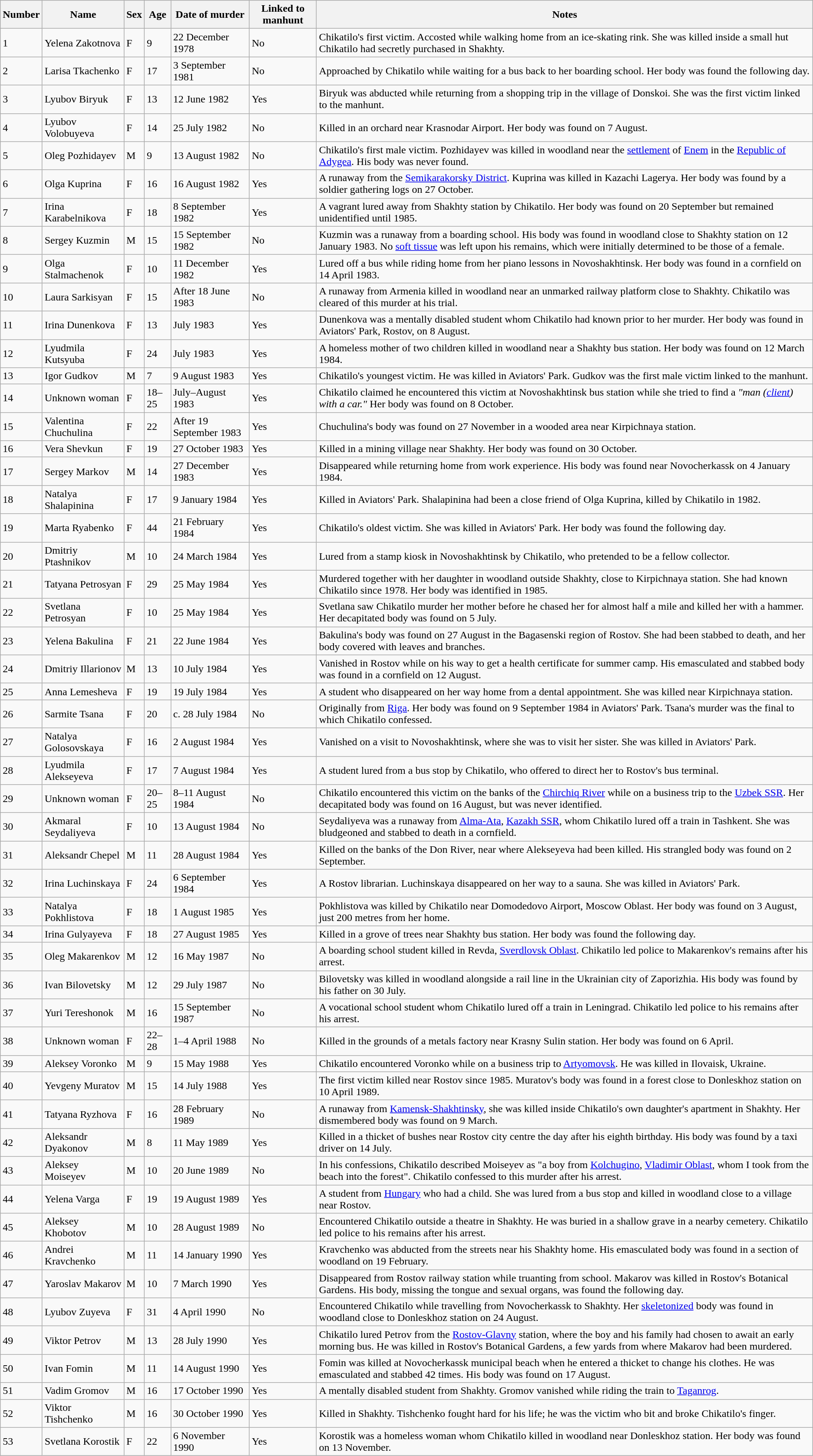<table class="wikitable sortable">
<tr>
<th>Number</th>
<th>Name</th>
<th>Sex</th>
<th>Age</th>
<th>Date of murder</th>
<th>Linked to manhunt</th>
<th>Notes</th>
</tr>
<tr>
<td>1</td>
<td>Yelena Zakotnova</td>
<td>F</td>
<td>9</td>
<td>22 December 1978</td>
<td>No</td>
<td>Chikatilo's first victim. Accosted while walking home from an ice-skating rink. She was killed inside a small hut Chikatilo had secretly purchased in Shakhty.</td>
</tr>
<tr>
<td>2</td>
<td>Larisa Tkachenko</td>
<td>F</td>
<td>17</td>
<td>3 September 1981</td>
<td>No</td>
<td>Approached by Chikatilo while waiting for a bus back to her boarding school. Her body was found the following day.</td>
</tr>
<tr>
<td>3</td>
<td>Lyubov Biryuk</td>
<td>F</td>
<td>13</td>
<td>12 June 1982</td>
<td>Yes</td>
<td>Biryuk was abducted while returning from a shopping trip in the village of Donskoi. She was the first victim linked to the manhunt.</td>
</tr>
<tr>
<td>4</td>
<td>Lyubov Volobuyeva</td>
<td>F</td>
<td>14</td>
<td>25 July 1982</td>
<td>No</td>
<td>Killed in an orchard near Krasnodar Airport. Her body was found on 7 August.</td>
</tr>
<tr>
<td>5</td>
<td>Oleg Pozhidayev</td>
<td>M</td>
<td>9</td>
<td>13 August 1982</td>
<td>No</td>
<td>Chikatilo's first male victim. Pozhidayev was killed in woodland near the <a href='#'>settlement</a> of <a href='#'>Enem</a> in the <a href='#'>Republic of Adygea</a>. His body was never found.</td>
</tr>
<tr>
<td>6</td>
<td>Olga Kuprina</td>
<td>F</td>
<td>16</td>
<td>16 August 1982</td>
<td>Yes</td>
<td>A runaway from the <a href='#'>Semikarakorsky District</a>. Kuprina was killed in Kazachi Lagerya. Her body was found by a soldier gathering logs on 27 October.</td>
</tr>
<tr>
<td>7</td>
<td>Irina Karabelnikova</td>
<td>F</td>
<td>18</td>
<td>8 September 1982</td>
<td>Yes</td>
<td>A vagrant lured away from Shakhty station by Chikatilo. Her body was found on 20 September but remained unidentified until 1985.</td>
</tr>
<tr>
<td>8</td>
<td>Sergey Kuzmin</td>
<td>M</td>
<td>15</td>
<td>15 September 1982</td>
<td>No</td>
<td>Kuzmin was a runaway from a boarding school. His body was found in woodland close to Shakhty station on 12 January 1983. No <a href='#'>soft tissue</a> was left upon his remains, which were initially determined to be those of a female.</td>
</tr>
<tr>
<td>9</td>
<td>Olga Stalmachenok</td>
<td>F</td>
<td>10</td>
<td>11 December 1982</td>
<td>Yes</td>
<td>Lured off a bus while riding home from her piano lessons in Novoshakhtinsk. Her body was found in a cornfield on 14 April 1983.</td>
</tr>
<tr>
<td>10</td>
<td>Laura Sarkisyan</td>
<td>F</td>
<td>15</td>
<td>After 18 June 1983</td>
<td>No</td>
<td>A runaway from Armenia killed in woodland near an unmarked railway platform close to Shakhty. Chikatilo was cleared of this murder at his trial.</td>
</tr>
<tr>
<td>11</td>
<td>Irina Dunenkova</td>
<td>F</td>
<td>13</td>
<td>July 1983</td>
<td>Yes</td>
<td>Dunenkova was a mentally disabled student whom Chikatilo had known prior to her murder. Her body was found in Aviators' Park, Rostov, on 8 August.</td>
</tr>
<tr>
<td>12</td>
<td>Lyudmila Kutsyuba</td>
<td>F</td>
<td>24</td>
<td>July 1983</td>
<td>Yes</td>
<td>A homeless mother of two children killed in woodland near a Shakhty bus station. Her body was found on 12 March 1984.</td>
</tr>
<tr>
<td>13</td>
<td>Igor Gudkov</td>
<td>M</td>
<td>7</td>
<td>9 August 1983</td>
<td>Yes</td>
<td>Chikatilo's youngest victim. He was killed in Aviators' Park. Gudkov was the first male victim linked to the manhunt.</td>
</tr>
<tr>
<td>14</td>
<td>Unknown woman</td>
<td>F</td>
<td>18–25</td>
<td>July–August 1983</td>
<td>Yes</td>
<td>Chikatilo claimed he encountered this victim at Novoshakhtinsk bus station while she tried to find a <em>"man (<a href='#'>client</a>) with a car."</em> Her body was found on 8 October.</td>
</tr>
<tr>
<td>15</td>
<td>Valentina Chuchulina</td>
<td>F</td>
<td>22</td>
<td>After 19 September 1983</td>
<td>Yes</td>
<td>Chuchulina's body was found on 27 November in a wooded area near Kirpichnaya station.</td>
</tr>
<tr>
<td>16</td>
<td>Vera Shevkun</td>
<td>F</td>
<td>19</td>
<td>27 October 1983</td>
<td>Yes</td>
<td>Killed in a mining village near Shakhty. Her body was found on 30 October.</td>
</tr>
<tr>
<td>17</td>
<td>Sergey Markov</td>
<td>M</td>
<td>14</td>
<td>27 December 1983</td>
<td>Yes</td>
<td>Disappeared while returning home from work experience. His body was found near Novocherkassk on 4 January 1984.</td>
</tr>
<tr>
<td>18</td>
<td>Natalya Shalapinina</td>
<td>F</td>
<td>17</td>
<td>9 January 1984</td>
<td>Yes</td>
<td>Killed in Aviators' Park. Shalapinina had been a close friend of Olga Kuprina, killed by Chikatilo in 1982.</td>
</tr>
<tr>
<td>19</td>
<td>Marta Ryabenko</td>
<td>F</td>
<td>44</td>
<td>21 February 1984</td>
<td>Yes</td>
<td>Chikatilo's oldest victim. She was killed in Aviators' Park. Her body was found the following day.</td>
</tr>
<tr>
<td>20</td>
<td>Dmitriy Ptashnikov</td>
<td>M</td>
<td>10</td>
<td>24 March 1984</td>
<td>Yes</td>
<td>Lured from a stamp kiosk in Novoshakhtinsk by Chikatilo, who pretended to be a fellow collector.</td>
</tr>
<tr>
<td>21</td>
<td>Tatyana Petrosyan</td>
<td>F</td>
<td>29</td>
<td>25 May 1984</td>
<td>Yes</td>
<td>Murdered together with her daughter in woodland outside Shakhty, close to Kirpichnaya station. She had known Chikatilo since 1978. Her body was identified in 1985.</td>
</tr>
<tr>
<td>22</td>
<td>Svetlana Petrosyan</td>
<td>F</td>
<td>10</td>
<td>25 May 1984</td>
<td>Yes</td>
<td>Svetlana saw Chikatilo murder her mother before he chased her for almost half a mile and killed her with a hammer. Her decapitated body was found on 5 July.</td>
</tr>
<tr>
<td>23</td>
<td>Yelena Bakulina</td>
<td>F</td>
<td>21</td>
<td>22 June 1984</td>
<td>Yes</td>
<td>Bakulina's body was found on 27 August in the Bagasenski region of Rostov. She had been stabbed to death, and her body covered with leaves and branches.</td>
</tr>
<tr>
<td>24</td>
<td>Dmitriy Illarionov</td>
<td>M</td>
<td>13</td>
<td>10 July 1984</td>
<td>Yes</td>
<td>Vanished in Rostov while on his way to get a health certificate for summer camp. His emasculated and stabbed body was found in a cornfield on 12 August.</td>
</tr>
<tr>
<td>25</td>
<td>Anna Lemesheva</td>
<td>F</td>
<td>19</td>
<td>19 July 1984</td>
<td>Yes</td>
<td>A student who disappeared on her way home from a dental appointment. She was killed near Kirpichnaya station.</td>
</tr>
<tr>
<td>26</td>
<td>Sarmite Tsana</td>
<td>F</td>
<td>20</td>
<td>c. 28 July 1984</td>
<td>No</td>
<td>Originally from <a href='#'>Riga</a>. Her body was found on 9 September 1984 in Aviators' Park. Tsana's murder was the final to which Chikatilo confessed.</td>
</tr>
<tr>
<td>27</td>
<td>Natalya Golosovskaya</td>
<td>F</td>
<td>16</td>
<td>2 August 1984</td>
<td>Yes</td>
<td>Vanished on a visit to Novoshakhtinsk, where she was to visit her sister. She was killed in Aviators' Park.</td>
</tr>
<tr>
<td>28</td>
<td>Lyudmila Alekseyeva</td>
<td>F</td>
<td>17</td>
<td>7 August 1984</td>
<td>Yes</td>
<td>A student lured from a bus stop by Chikatilo, who offered to direct her to Rostov's bus terminal.</td>
</tr>
<tr>
<td>29</td>
<td>Unknown woman</td>
<td>F</td>
<td>20–25</td>
<td>8–11 August 1984</td>
<td>No</td>
<td>Chikatilo encountered this victim on the banks of the <a href='#'>Chirchiq River</a> while on a business trip to the <a href='#'>Uzbek SSR</a>. Her decapitated body was found on 16 August, but was never identified.</td>
</tr>
<tr>
<td>30</td>
<td>Akmaral Seydaliyeva</td>
<td>F</td>
<td>10</td>
<td>13 August 1984</td>
<td>No</td>
<td>Seydaliyeva was a runaway from <a href='#'>Alma-Ata</a>, <a href='#'>Kazakh SSR</a>, whom Chikatilo lured off a train in Tashkent. She was bludgeoned and stabbed to death in a cornfield.</td>
</tr>
<tr>
<td>31</td>
<td>Aleksandr Chepel</td>
<td>M</td>
<td>11</td>
<td>28 August 1984</td>
<td>Yes</td>
<td>Killed on the banks of the Don River, near where Alekseyeva had been killed. His strangled body was found on 2 September.</td>
</tr>
<tr>
<td>32</td>
<td>Irina Luchinskaya</td>
<td>F</td>
<td>24</td>
<td>6 September 1984</td>
<td>Yes</td>
<td>A Rostov librarian. Luchinskaya disappeared on her way to a sauna. She was killed in Aviators' Park.</td>
</tr>
<tr>
<td>33</td>
<td>Natalya Pokhlistova</td>
<td>F</td>
<td>18</td>
<td>1 August 1985</td>
<td>Yes</td>
<td>Pokhlistova was killed by Chikatilo near Domodedovo Airport, Moscow Oblast. Her body was found on 3 August, just 200 metres from her home.</td>
</tr>
<tr>
<td>34</td>
<td>Irina Gulyayeva</td>
<td>F</td>
<td>18</td>
<td>27 August 1985</td>
<td>Yes</td>
<td>Killed in a grove of trees near Shakhty bus station. Her body was found the following day.</td>
</tr>
<tr>
<td>35</td>
<td>Oleg Makarenkov</td>
<td>M</td>
<td>12</td>
<td>16 May 1987</td>
<td>No</td>
<td>A boarding school student killed in Revda, <a href='#'>Sverdlovsk Oblast</a>. Chikatilo led police to Makarenkov's remains after his arrest.</td>
</tr>
<tr>
<td>36</td>
<td>Ivan Bilovetsky</td>
<td>M</td>
<td>12</td>
<td>29 July 1987</td>
<td>No</td>
<td>Bilovetsky was killed in woodland alongside a rail line in the Ukrainian city of Zaporizhia. His body was found by his father on 30 July.</td>
</tr>
<tr>
<td>37</td>
<td>Yuri Tereshonok</td>
<td>M</td>
<td>16</td>
<td>15 September 1987</td>
<td>No</td>
<td>A vocational school student whom Chikatilo lured off a train in Leningrad. Chikatilo led police to his remains after his arrest.</td>
</tr>
<tr>
<td>38</td>
<td>Unknown woman</td>
<td>F</td>
<td>22–28</td>
<td>1–4 April 1988</td>
<td>No</td>
<td>Killed in the grounds of a metals factory near Krasny Sulin station. Her body was found on 6 April.</td>
</tr>
<tr>
<td>39</td>
<td>Aleksey Voronko</td>
<td>M</td>
<td>9</td>
<td>15 May 1988</td>
<td>Yes</td>
<td>Chikatilo encountered Voronko while on a business trip to <a href='#'>Artyomovsk</a>. He was killed in Ilovaisk, Ukraine.</td>
</tr>
<tr>
<td>40</td>
<td>Yevgeny Muratov</td>
<td>M</td>
<td>15</td>
<td>14 July 1988</td>
<td>Yes</td>
<td>The first victim killed near Rostov since 1985. Muratov's body was found in a forest close to Donleskhoz station on 10 April 1989.</td>
</tr>
<tr>
<td>41</td>
<td>Tatyana Ryzhova</td>
<td>F</td>
<td>16</td>
<td>28 February 1989</td>
<td>No</td>
<td>A runaway from <a href='#'>Kamensk-Shakhtinsky</a>, she was killed inside Chikatilo's own daughter's apartment in Shakhty. Her dismembered body was found on 9 March.</td>
</tr>
<tr>
<td>42</td>
<td>Aleksandr Dyakonov</td>
<td>M</td>
<td>8</td>
<td>11 May 1989</td>
<td>Yes</td>
<td>Killed in a thicket of bushes near Rostov city centre the day after his eighth birthday. His body was found by a taxi driver on 14 July.</td>
</tr>
<tr>
<td>43</td>
<td>Aleksey Moiseyev</td>
<td>M</td>
<td>10</td>
<td>20 June 1989</td>
<td>No</td>
<td>In his confessions, Chikatilo described Moiseyev as "a boy from <a href='#'>Kolchugino</a>, <a href='#'>Vladimir Oblast</a>, whom I took from the beach into the forest". Chikatilo confessed to this murder after his arrest.</td>
</tr>
<tr>
<td>44</td>
<td>Yelena Varga</td>
<td>F</td>
<td>19</td>
<td>19 August 1989</td>
<td>Yes</td>
<td>A student from <a href='#'>Hungary</a> who had a child. She was lured from a bus stop and killed in woodland close to a village near Rostov.</td>
</tr>
<tr>
<td>45</td>
<td>Aleksey Khobotov</td>
<td>M</td>
<td>10</td>
<td>28 August 1989</td>
<td>No</td>
<td>Encountered Chikatilo outside a theatre in Shakhty. He was buried in a shallow grave in a nearby cemetery. Chikatilo led police to his remains after his arrest.</td>
</tr>
<tr>
<td>46</td>
<td>Andrei Kravchenko</td>
<td>M</td>
<td>11</td>
<td>14 January 1990</td>
<td>Yes</td>
<td>Kravchenko was abducted from the streets near his Shakhty home. His emasculated body was found in a section of woodland on 19 February.</td>
</tr>
<tr>
<td>47</td>
<td>Yaroslav Makarov</td>
<td>M</td>
<td>10</td>
<td>7 March 1990</td>
<td>Yes</td>
<td>Disappeared from Rostov railway station while truanting from school. Makarov was killed in Rostov's Botanical Gardens. His body, missing the tongue and sexual organs, was found the following day.</td>
</tr>
<tr>
<td>48</td>
<td>Lyubov Zuyeva</td>
<td>F</td>
<td>31</td>
<td>4 April 1990</td>
<td>No</td>
<td>Encountered Chikatilo while travelling from Novocherkassk to Shakhty. Her <a href='#'>skeletonized</a> body was found in woodland close to Donleskhoz station on 24 August.</td>
</tr>
<tr>
<td>49</td>
<td>Viktor Petrov</td>
<td>M</td>
<td>13</td>
<td>28 July 1990</td>
<td>Yes</td>
<td>Chikatilo lured Petrov from the <a href='#'>Rostov-Glavny</a> station, where the boy and his family had chosen to await an early morning bus. He was killed in Rostov's Botanical Gardens, a few yards from where Makarov had been murdered.</td>
</tr>
<tr>
<td>50</td>
<td>Ivan Fomin</td>
<td>M</td>
<td>11</td>
<td>14 August 1990</td>
<td>Yes</td>
<td>Fomin was killed at Novocherkassk municipal beach when he entered a thicket to change his clothes. He was emasculated and stabbed 42 times. His body was found on 17 August.</td>
</tr>
<tr>
<td>51</td>
<td>Vadim Gromov</td>
<td>M</td>
<td>16</td>
<td>17 October 1990</td>
<td>Yes</td>
<td>A mentally disabled student from Shakhty. Gromov vanished while riding the train to <a href='#'>Taganrog</a>.</td>
</tr>
<tr>
<td>52</td>
<td>Viktor Tishchenko</td>
<td>M</td>
<td>16</td>
<td>30 October 1990</td>
<td>Yes</td>
<td>Killed in Shakhty. Tishchenko fought hard for his life; he was the victim who bit and broke Chikatilo's finger.</td>
</tr>
<tr>
<td>53</td>
<td>Svetlana Korostik</td>
<td>F</td>
<td>22</td>
<td>6 November 1990</td>
<td>Yes</td>
<td>Korostik was a homeless woman whom Chikatilo killed in woodland near Donleskhoz station. Her body was found on 13 November.</td>
</tr>
</table>
